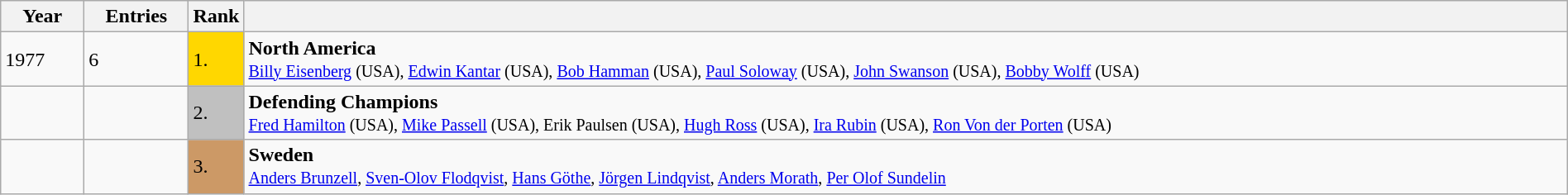<table class="wikitable" style="width:100%;">
<tr>
<th>Year</th>
<th>Entries</th>
<th>Rank</th>
<th></th>
</tr>
<tr>
<td width=60>1977</td>
<td>6</td>
<td style="background:gold; width:30px;">1.</td>
<td> <strong>North America</strong><br><small><a href='#'>Billy Eisenberg</a> (USA), <a href='#'>Edwin Kantar</a> (USA), <a href='#'>Bob Hamman</a> (USA), <a href='#'>Paul Soloway</a> (USA), <a href='#'>John Swanson</a> (USA), <a href='#'>Bobby Wolff</a> (USA)</small></td>
</tr>
<tr>
<td></td>
<td></td>
<td style="background:silver;">2.</td>
<td> <strong>Defending Champions</strong><br><small><a href='#'>Fred Hamilton</a> (USA), <a href='#'>Mike Passell</a> (USA), Erik Paulsen (USA), <a href='#'>Hugh Ross</a> (USA), <a href='#'>Ira Rubin</a> (USA), <a href='#'>Ron Von der Porten</a> (USA)</small></td>
</tr>
<tr>
<td></td>
<td></td>
<td style="background:#c96;">3.</td>
<td> <strong>Sweden</strong><br><small><a href='#'>Anders Brunzell</a>, <a href='#'>Sven-Olov Flodqvist</a>, <a href='#'>Hans Göthe</a>, <a href='#'>Jörgen Lindqvist</a>, <a href='#'>Anders Morath</a>, <a href='#'>Per Olof Sundelin</a></small></td>
</tr>
</table>
